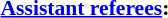<table width=50% style="font-size: 90%">
<tr>
<td><br><strong><a href='#'>Assistant referees</a>:</strong></td>
</tr>
</table>
